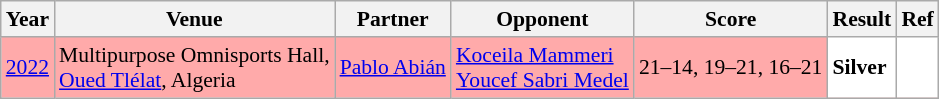<table class="sortable wikitable" style="font-size: 90%;">
<tr>
<th>Year</th>
<th>Venue</th>
<th>Partner</th>
<th>Opponent</th>
<th>Score</th>
<th>Result</th>
<th>Ref</th>
</tr>
<tr style="background:#FFAAAA">
<td align="center"><a href='#'>2022</a></td>
<td align="left">Multipurpose Omnisports Hall,<br><a href='#'>Oued Tlélat</a>, Algeria</td>
<td align="left"> <a href='#'>Pablo Abián</a></td>
<td align="left"> <a href='#'>Koceila Mammeri</a><br> <a href='#'>Youcef Sabri Medel</a></td>
<td align="left">21–14, 19–21, 16–21</td>
<td style="text-align:left; background:white"> <strong>Silver</strong></td>
<td style="text-align:center; background:white"></td>
</tr>
</table>
